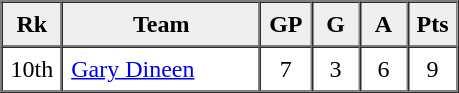<table border=1 cellpadding=5 cellspacing=0>
<tr>
<th bgcolor="#efefef" width="20">Rk</th>
<th bgcolor="#efefef" width="120">Team</th>
<th bgcolor="#efefef" width="20">GP</th>
<th bgcolor="#efefef" width="20">G</th>
<th bgcolor="#efefef" width="20">A</th>
<th bgcolor="#efefef" width="20">Pts</th>
</tr>
<tr align=center>
<td>10th</td>
<td align=left>  <a href='#'>Gary Dineen</a></td>
<td>7</td>
<td>3</td>
<td>6</td>
<td>9</td>
</tr>
</table>
